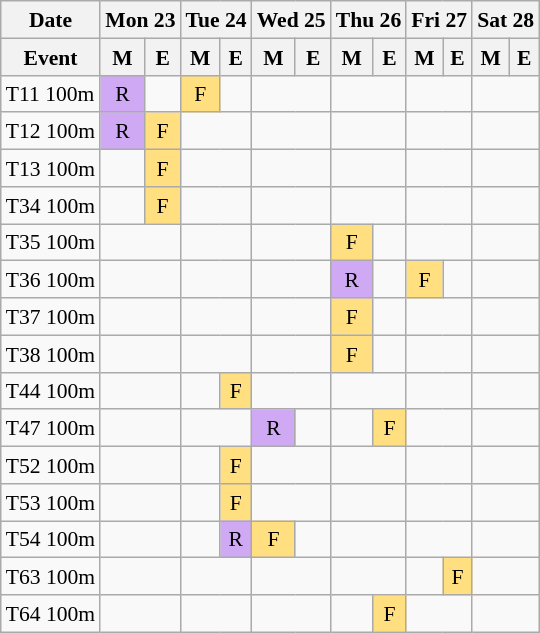<table class="wikitable" style="margin:0.5em auto; font-size:90%; line-height:1.25em;">
<tr>
<th>Date</th>
<th colspan="2">Mon 23</th>
<th colspan="2">Tue 24</th>
<th colspan="2">Wed 25</th>
<th colspan="2">Thu 26</th>
<th colspan="2">Fri 27</th>
<th colspan="2">Sat 28</th>
</tr>
<tr>
<th>Event</th>
<th>M</th>
<th>E</th>
<th>M</th>
<th>E</th>
<th>M</th>
<th>E</th>
<th>M</th>
<th>E</th>
<th>M</th>
<th>E</th>
<th>M</th>
<th>E</th>
</tr>
<tr align="center">
<td align="left">T11 100m</td>
<td bgcolor="#D0A9F5">R</td>
<td></td>
<td bgcolor="#FFDF80">F</td>
<td></td>
<td colspan="2"></td>
<td colspan="2"></td>
<td colspan="2"></td>
<td colspan="2"></td>
</tr>
<tr align="center">
<td align="left">T12 100m</td>
<td bgcolor="#D0A9F5">R</td>
<td bgcolor="#FFDF80">F</td>
<td colspan="2"></td>
<td colspan="2"></td>
<td colspan="2"></td>
<td colspan="2"></td>
<td colspan="2"></td>
</tr>
<tr align="center">
<td align="left">T13 100m</td>
<td></td>
<td bgcolor="#FFDF80">F</td>
<td colspan="2"></td>
<td colspan="2"></td>
<td colspan="2"></td>
<td colspan="2"></td>
<td colspan="2"></td>
</tr>
<tr align="center">
<td align="left">T34 100m</td>
<td></td>
<td bgcolor="#FFDF80">F</td>
<td colspan="2"></td>
<td colspan="2"></td>
<td colspan="2"></td>
<td colspan="2"></td>
<td colspan="2"></td>
</tr>
<tr align="center">
<td align="left">T35 100m</td>
<td colspan="2"></td>
<td colspan="2"></td>
<td colspan="2"></td>
<td bgcolor="#FFDF80">F</td>
<td></td>
<td colspan="2"></td>
<td colspan="2"></td>
</tr>
<tr align="center">
<td align="left">T36 100m</td>
<td colspan="2"></td>
<td colspan="2"></td>
<td colspan="2"></td>
<td bgcolor="#D0A9F5">R</td>
<td></td>
<td bgcolor="#FFDF80">F</td>
<td></td>
<td colspan="2"></td>
</tr>
<tr align="center">
<td align="left">T37 100m</td>
<td colspan="2"></td>
<td colspan="2"></td>
<td colspan="2"></td>
<td bgcolor="#FFDF80">F</td>
<td></td>
<td colspan="2"></td>
<td colspan="2"></td>
</tr>
<tr align="center">
<td align="left">T38 100m</td>
<td colspan="2"></td>
<td colspan="2"></td>
<td colspan="2"></td>
<td bgcolor="#FFDF80">F</td>
<td></td>
<td colspan="2"></td>
<td colspan="2"></td>
</tr>
<tr align="center">
<td align="left">T44 100m</td>
<td colspan="2"></td>
<td></td>
<td bgcolor="#FFDF80">F</td>
<td colspan="2"></td>
<td colspan="2"></td>
<td colspan="2"></td>
<td colspan="2"></td>
</tr>
<tr align="center">
<td align="left">T47 100m</td>
<td colspan="2"></td>
<td colspan="2"></td>
<td bgcolor="#D0A9F5">R</td>
<td></td>
<td></td>
<td bgcolor="#FFDF80">F</td>
<td colspan="2"></td>
<td colspan="2"></td>
</tr>
<tr align="center">
<td align="left">T52 100m</td>
<td colspan="2"></td>
<td></td>
<td bgcolor="#FFDF80">F</td>
<td colspan="2"></td>
<td colspan="2"></td>
<td colspan="2"></td>
<td colspan="2"></td>
</tr>
<tr align="center">
<td align="left">T53 100m</td>
<td colspan="2"></td>
<td></td>
<td bgcolor="#FFDF80">F</td>
<td colspan="2"></td>
<td colspan="2"></td>
<td colspan="2"></td>
<td colspan="2"></td>
</tr>
<tr align="center">
<td align="left">T54 100m</td>
<td colspan="2"></td>
<td></td>
<td bgcolor="#D0A9F5">R</td>
<td bgcolor="#FFDF80">F</td>
<td></td>
<td colspan="2"></td>
<td colspan="2"></td>
<td colspan="2"></td>
</tr>
<tr align="center">
<td align="left">T63 100m</td>
<td colspan="2"></td>
<td colspan="2"></td>
<td colspan="2"></td>
<td colspan="2"></td>
<td></td>
<td bgcolor="#FFDF80">F</td>
<td colspan="2"></td>
</tr>
<tr align="center">
<td align="left">T64 100m</td>
<td colspan="2"></td>
<td colspan="2"></td>
<td colspan="2"></td>
<td></td>
<td bgcolor="#FFDF80">F</td>
<td colspan="2"></td>
<td colspan="2"></td>
</tr>
</table>
